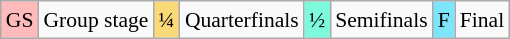<table class="wikitable" style="margin:0.5em auto; font-size:90%; line-height:1.25em;">
<tr>
<td style="background-color:#FFBBBB; text-align:center;">GS</td>
<td>Group stage</td>
<td style="background-color:#FAD978; text-align:center;">¼</td>
<td>Quarterfinals</td>
<td style="background-color:#7DFADB; text-align:center;">½</td>
<td>Semifinals</td>
<td style="background-color:#7DE5FA; text-align:center;">F</td>
<td>Final</td>
</tr>
</table>
